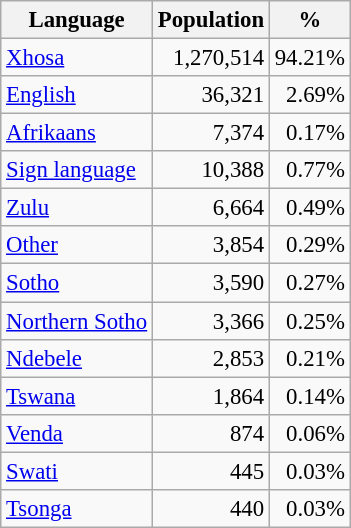<table class="wikitable" style="font-size: 95%; text-align: right">
<tr>
<th>Language</th>
<th>Population</th>
<th>%</th>
</tr>
<tr>
<td align=left><a href='#'>Xhosa</a></td>
<td>1,270,514</td>
<td>94.21%</td>
</tr>
<tr>
<td align=left><a href='#'>English</a></td>
<td>36,321</td>
<td>2.69%</td>
</tr>
<tr>
<td align=left><a href='#'>Afrikaans</a></td>
<td>7,374</td>
<td>0.17%</td>
</tr>
<tr>
<td align=left><a href='#'>Sign language</a></td>
<td>10,388</td>
<td>0.77%</td>
</tr>
<tr>
<td align=left><a href='#'>Zulu</a></td>
<td>6,664</td>
<td>0.49%</td>
</tr>
<tr>
<td align=left><a href='#'>Other</a></td>
<td>3,854</td>
<td>0.29%</td>
</tr>
<tr>
<td align=left><a href='#'>Sotho</a></td>
<td>3,590</td>
<td>0.27%</td>
</tr>
<tr>
<td align=left><a href='#'>Northern Sotho</a></td>
<td>3,366</td>
<td>0.25%</td>
</tr>
<tr>
<td align=left><a href='#'>Ndebele</a></td>
<td>2,853</td>
<td>0.21%</td>
</tr>
<tr>
<td align=left><a href='#'>Tswana</a></td>
<td>1,864</td>
<td>0.14%</td>
</tr>
<tr>
<td align=left><a href='#'>Venda</a></td>
<td>874</td>
<td>0.06%</td>
</tr>
<tr>
<td align=left><a href='#'>Swati</a></td>
<td>445</td>
<td>0.03%</td>
</tr>
<tr>
<td align=left><a href='#'>Tsonga</a></td>
<td>440</td>
<td>0.03%</td>
</tr>
</table>
